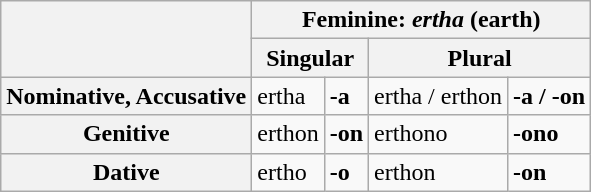<table class="wikitable">
<tr>
<th rowspan="2"></th>
<th colspan="4">Feminine: <em>ertha</em> (earth)</th>
</tr>
<tr>
<th colspan="2">Singular</th>
<th colspan="2">Plural</th>
</tr>
<tr>
<th>Nominative, Accusative</th>
<td>ertha</td>
<td><strong>-a</strong></td>
<td>ertha / erthon</td>
<td><strong>-a / -on</strong></td>
</tr>
<tr>
<th>Genitive</th>
<td>erthon</td>
<td><strong>-on</strong></td>
<td>erthono</td>
<td><strong>-ono</strong></td>
</tr>
<tr>
<th>Dative</th>
<td>ertho</td>
<td><strong>-o</strong></td>
<td>erthon</td>
<td><strong>-on</strong></td>
</tr>
</table>
